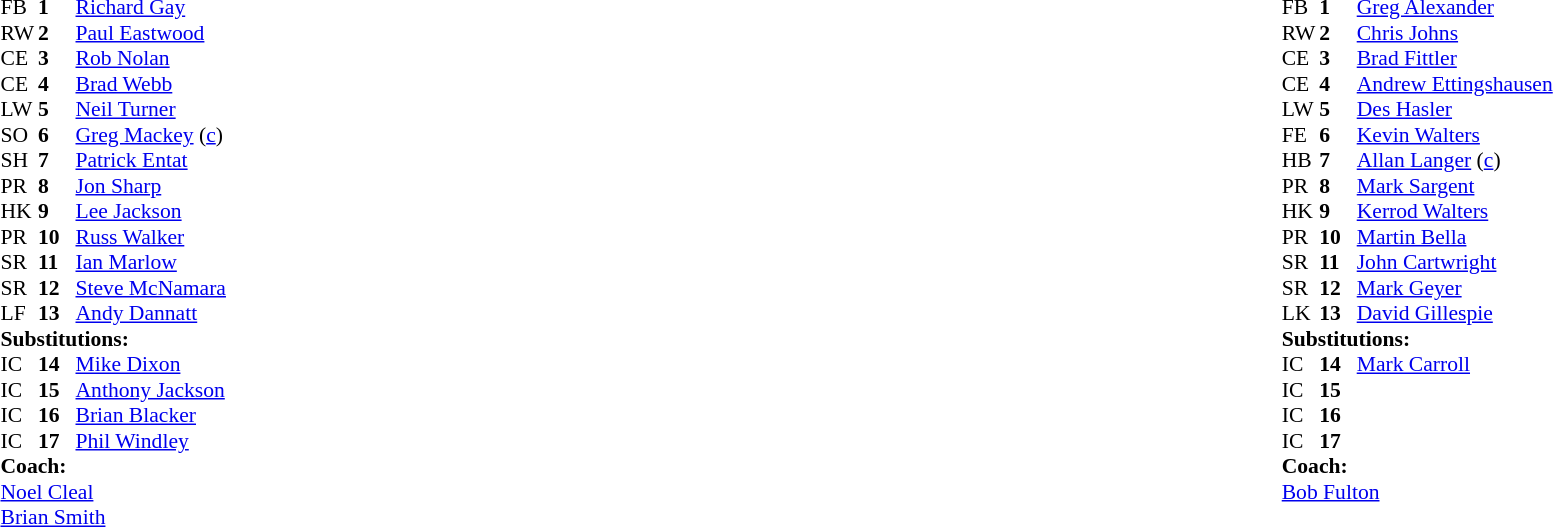<table width="100%">
<tr>
<td valign="top" width="50%"><br><table style="font-size: 90%" cellspacing="0" cellpadding="0">
<tr>
<th width="25"></th>
<th width="25"></th>
</tr>
<tr>
<td>FB</td>
<td><strong>1</strong></td>
<td><a href='#'>Richard Gay</a></td>
</tr>
<tr>
<td>RW</td>
<td><strong>2</strong></td>
<td><a href='#'>Paul Eastwood</a></td>
</tr>
<tr>
<td>CE</td>
<td><strong>3</strong></td>
<td><a href='#'>Rob Nolan</a></td>
</tr>
<tr>
<td>CE</td>
<td><strong>4</strong></td>
<td><a href='#'>Brad Webb</a></td>
</tr>
<tr>
<td>LW</td>
<td><strong>5</strong></td>
<td><a href='#'>Neil Turner</a></td>
</tr>
<tr>
<td>SO</td>
<td><strong>6</strong></td>
<td><a href='#'>Greg Mackey</a> (<a href='#'>c</a>)</td>
</tr>
<tr>
<td>SH</td>
<td><strong>7</strong></td>
<td><a href='#'>Patrick Entat</a></td>
</tr>
<tr>
<td>PR</td>
<td><strong>8</strong></td>
<td><a href='#'>Jon Sharp</a></td>
</tr>
<tr>
<td>HK</td>
<td><strong>9</strong></td>
<td><a href='#'>Lee Jackson</a></td>
</tr>
<tr>
<td>PR</td>
<td><strong>10</strong></td>
<td><a href='#'>Russ Walker</a></td>
</tr>
<tr>
<td>SR</td>
<td><strong>11</strong></td>
<td><a href='#'>Ian Marlow</a></td>
</tr>
<tr>
<td>SR</td>
<td><strong>12</strong></td>
<td><a href='#'>Steve McNamara</a></td>
</tr>
<tr>
<td>LF</td>
<td><strong>13</strong></td>
<td><a href='#'>Andy Dannatt</a></td>
</tr>
<tr>
<td colspan=3><strong>Substitutions:</strong></td>
</tr>
<tr>
<td>IC</td>
<td><strong>14</strong></td>
<td><a href='#'>Mike Dixon</a></td>
</tr>
<tr>
<td>IC</td>
<td><strong>15</strong></td>
<td><a href='#'>Anthony Jackson</a></td>
</tr>
<tr>
<td>IC</td>
<td><strong>16</strong></td>
<td><a href='#'>Brian Blacker</a></td>
</tr>
<tr>
<td>IC</td>
<td><strong>17</strong></td>
<td><a href='#'>Phil Windley</a></td>
</tr>
<tr>
<td colspan=3><strong>Coach:</strong></td>
</tr>
<tr>
<td colspan="4"> <a href='#'>Noel Cleal</a> <br>  <a href='#'>Brian Smith</a></td>
</tr>
</table>
</td>
<td valign="top" width="50%"><br><table style="font-size: 90%" cellspacing="0" cellpadding="0" align="center">
<tr>
<th width="25"></th>
<th width="25"></th>
</tr>
<tr>
<td>FB</td>
<td><strong>1</strong></td>
<td><a href='#'>Greg Alexander</a></td>
</tr>
<tr>
<td>RW</td>
<td><strong>2</strong></td>
<td><a href='#'>Chris Johns</a></td>
</tr>
<tr>
<td>CE</td>
<td><strong>3</strong></td>
<td><a href='#'>Brad Fittler</a></td>
</tr>
<tr>
<td>CE</td>
<td><strong>4</strong></td>
<td><a href='#'>Andrew Ettingshausen</a></td>
</tr>
<tr>
<td>LW</td>
<td><strong>5</strong></td>
<td><a href='#'>Des Hasler</a></td>
</tr>
<tr>
<td>FE</td>
<td><strong>6</strong></td>
<td><a href='#'>Kevin Walters</a></td>
</tr>
<tr>
<td>HB</td>
<td><strong>7</strong></td>
<td><a href='#'>Allan Langer</a> (<a href='#'>c</a>)</td>
</tr>
<tr>
<td>PR</td>
<td><strong>8</strong></td>
<td><a href='#'>Mark Sargent</a></td>
</tr>
<tr>
<td>HK</td>
<td><strong>9</strong></td>
<td><a href='#'>Kerrod Walters</a></td>
</tr>
<tr>
<td>PR</td>
<td><strong>10</strong></td>
<td><a href='#'>Martin Bella</a></td>
</tr>
<tr>
<td>SR</td>
<td><strong>11</strong></td>
<td><a href='#'>John Cartwright</a></td>
</tr>
<tr>
<td>SR</td>
<td><strong>12</strong></td>
<td><a href='#'>Mark Geyer</a></td>
</tr>
<tr>
<td>LK</td>
<td><strong>13</strong></td>
<td><a href='#'>David Gillespie</a></td>
</tr>
<tr>
<td colspan=3><strong>Substitutions:</strong></td>
</tr>
<tr>
<td>IC</td>
<td><strong>14</strong></td>
<td><a href='#'>Mark Carroll</a></td>
</tr>
<tr>
<td>IC</td>
<td><strong>15</strong></td>
<td></td>
</tr>
<tr>
<td>IC</td>
<td><strong>16</strong></td>
<td></td>
</tr>
<tr>
<td>IC</td>
<td><strong>17</strong></td>
<td></td>
</tr>
<tr>
<td colspan=3><strong>Coach:</strong></td>
</tr>
<tr>
<td colspan="4"> <a href='#'>Bob Fulton</a></td>
</tr>
</table>
</td>
</tr>
</table>
